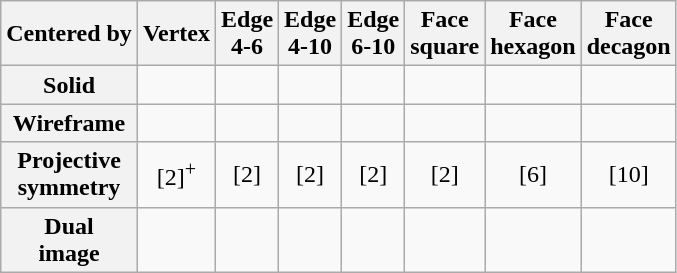<table class=wikitable>
<tr>
<th>Centered by</th>
<th>Vertex</th>
<th>Edge<br>4-6</th>
<th>Edge<br>4-10</th>
<th>Edge<br>6-10</th>
<th>Face<br>square</th>
<th>Face<br>hexagon</th>
<th>Face<br>decagon</th>
</tr>
<tr>
<th>Solid</th>
<td></td>
<td></td>
<td></td>
<td></td>
<td></td>
<td></td>
<td></td>
</tr>
<tr>
<th>Wireframe</th>
<td></td>
<td></td>
<td></td>
<td></td>
<td></td>
<td></td>
<td></td>
</tr>
<tr align=center>
<th>Projective<br>symmetry</th>
<td>[2]<sup>+</sup></td>
<td>[2]</td>
<td>[2]</td>
<td>[2]</td>
<td>[2]</td>
<td>[6]</td>
<td>[10]</td>
</tr>
<tr>
<th>Dual<br>image</th>
<td></td>
<td></td>
<td></td>
<td></td>
<td></td>
<td></td>
<td></td>
</tr>
</table>
